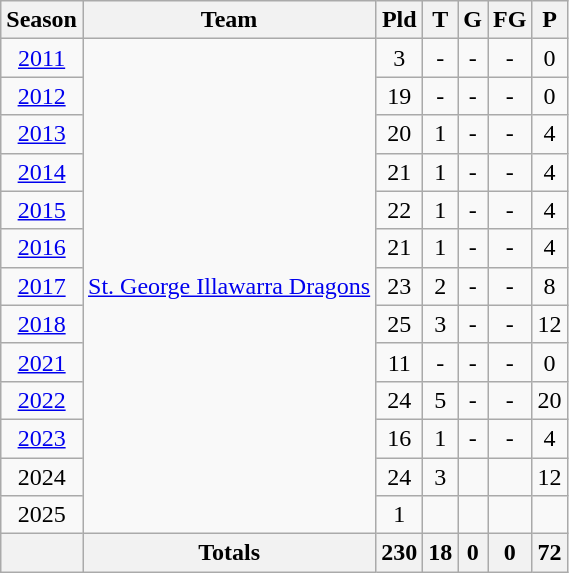<table class="wikitable" style="border-collapse:collapse;text-align:center">
<tr>
<th>Season</th>
<th>Team</th>
<th>Pld</th>
<th>T</th>
<th>G</th>
<th>FG</th>
<th>P</th>
</tr>
<tr>
<td><a href='#'>2011</a></td>
<td rowspan="13"> <a href='#'>St. George Illawarra Dragons</a></td>
<td>3</td>
<td>-</td>
<td>-</td>
<td>-</td>
<td>0</td>
</tr>
<tr>
<td><a href='#'>2012</a></td>
<td>19</td>
<td>-</td>
<td>-</td>
<td>-</td>
<td>0</td>
</tr>
<tr>
<td><a href='#'>2013</a></td>
<td>20</td>
<td>1</td>
<td>-</td>
<td>-</td>
<td>4</td>
</tr>
<tr>
<td><a href='#'>2014</a></td>
<td>21</td>
<td>1</td>
<td>-</td>
<td>-</td>
<td>4</td>
</tr>
<tr>
<td><a href='#'>2015</a></td>
<td>22</td>
<td>1</td>
<td>-</td>
<td>-</td>
<td>4</td>
</tr>
<tr>
<td><a href='#'>2016</a></td>
<td>21</td>
<td>1</td>
<td>-</td>
<td>-</td>
<td>4</td>
</tr>
<tr>
<td><a href='#'>2017</a></td>
<td>23</td>
<td>2</td>
<td>-</td>
<td>-</td>
<td>8</td>
</tr>
<tr>
<td><a href='#'>2018</a></td>
<td>25</td>
<td>3</td>
<td>-</td>
<td>-</td>
<td>12</td>
</tr>
<tr>
<td><a href='#'>2021</a></td>
<td>11</td>
<td>-</td>
<td>-</td>
<td>-</td>
<td>0</td>
</tr>
<tr>
<td><a href='#'>2022</a></td>
<td>24</td>
<td>5</td>
<td>-</td>
<td>-</td>
<td>20</td>
</tr>
<tr>
<td><a href='#'>2023</a></td>
<td>16</td>
<td>1</td>
<td>-</td>
<td>-</td>
<td>4</td>
</tr>
<tr>
<td>2024</td>
<td>24</td>
<td>3</td>
<td></td>
<td></td>
<td>12</td>
</tr>
<tr>
<td>2025</td>
<td>1</td>
<td></td>
<td></td>
<td></td>
<td></td>
</tr>
<tr>
<th></th>
<th>Totals</th>
<th>230</th>
<th>18</th>
<th>0</th>
<th>0</th>
<th>72</th>
</tr>
</table>
